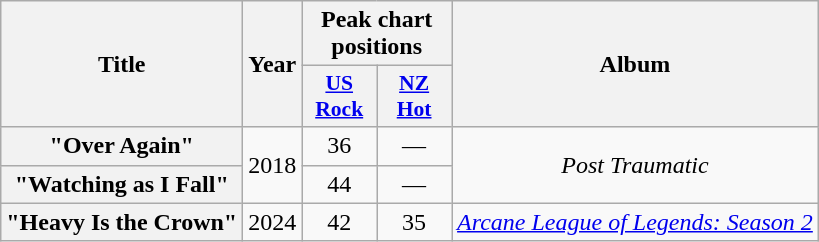<table class="wikitable plainrowheaders" style="text-align:center;">
<tr>
<th scope="col" rowspan="2">Title</th>
<th scope="col" rowspan="2">Year</th>
<th scope="col" colspan="2">Peak chart positions</th>
<th scope="col" rowspan="2">Album</th>
</tr>
<tr>
<th scope="col" style="width:3em;font-size:90%;"><a href='#'>US<br>Rock</a><br></th>
<th scope="col" style="width:3em;font-size:90%;"><a href='#'>NZ<br>Hot</a><br></th>
</tr>
<tr>
<th scope="row">"Over Again"</th>
<td rowspan="2">2018</td>
<td>36</td>
<td>—</td>
<td rowspan="2"><em>Post Traumatic</em></td>
</tr>
<tr>
<th scope="row">"Watching as I Fall"</th>
<td>44</td>
<td>—</td>
</tr>
<tr>
<th scope="row">"Heavy Is the Crown"<br></th>
<td>2024</td>
<td>42</td>
<td>35</td>
<td><em><a href='#'>Arcane League of Legends: Season 2</a></em></td>
</tr>
</table>
